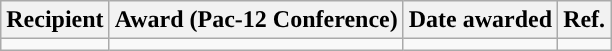<table class="wikitable sortable" style="text-align:center">
<tr>
<th>Recipient</th>
<th>Award (Pac-12 Conference)</th>
<th>Date awarded</th>
<th>Ref.</th>
</tr>
<tr>
<td></td>
<td></td>
<td></td>
<td></td>
</tr>
</table>
